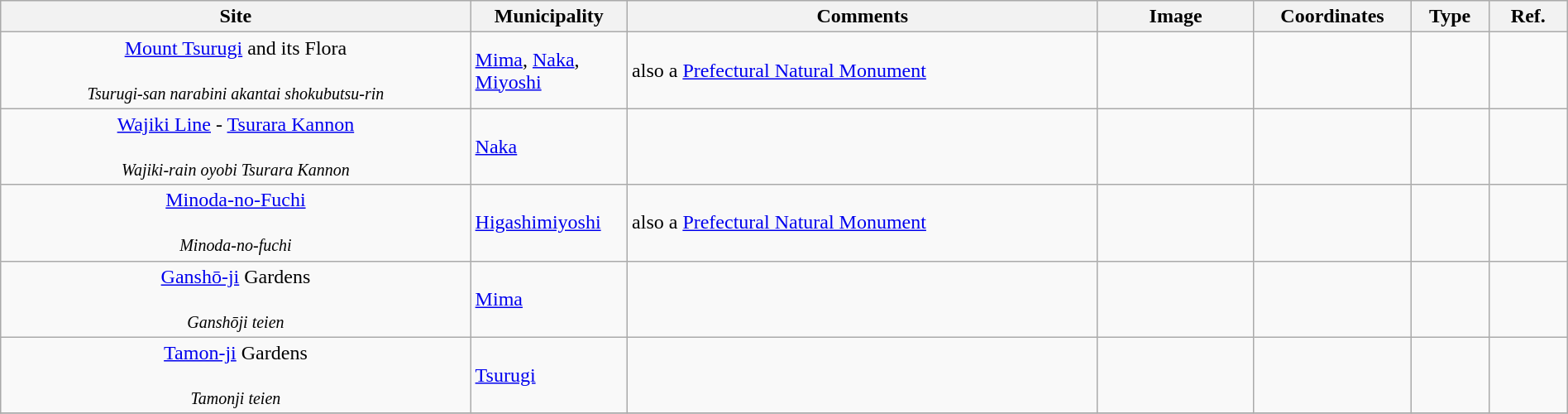<table class="wikitable sortable"  style="width:100%;">
<tr>
<th width="30%" align="left">Site</th>
<th width="10%" align="left">Municipality</th>
<th width="30%" align="left" class="unsortable">Comments</th>
<th width="10%" align="left"  class="unsortable">Image</th>
<th width="10%" align="left" class="unsortable">Coordinates</th>
<th width="5%" align="left">Type</th>
<th width="5%" align="left"  class="unsortable">Ref.</th>
</tr>
<tr>
<td align="center"><a href='#'>Mount Tsurugi</a> and its Flora<br><br><small><em>Tsurugi-san narabini akantai shokubutsu-rin</em></small></td>
<td><a href='#'>Mima</a>, <a href='#'>Naka</a>, <a href='#'>Miyoshi</a></td>
<td>also a <a href='#'>Prefectural Natural Monument</a></td>
<td></td>
<td></td>
<td></td>
<td></td>
</tr>
<tr>
<td align="center"><a href='#'>Wajiki Line</a> - <a href='#'>Tsurara Kannon</a><br><br><small><em>Wajiki-rain oyobi Tsurara Kannon</em></small></td>
<td><a href='#'>Naka</a></td>
<td></td>
<td></td>
<td></td>
<td></td>
<td></td>
</tr>
<tr>
<td align="center"><a href='#'>Minoda-no-Fuchi</a><br><br><small><em>Minoda-no-fuchi</em></small></td>
<td><a href='#'>Higashimiyoshi</a></td>
<td>also a <a href='#'>Prefectural Natural Monument</a></td>
<td></td>
<td></td>
<td></td>
<td></td>
</tr>
<tr>
<td align="center"><a href='#'>Ganshō-ji</a> Gardens<br><br><small><em>Ganshōji teien</em></small></td>
<td><a href='#'>Mima</a></td>
<td></td>
<td></td>
<td></td>
<td></td>
<td></td>
</tr>
<tr>
<td align="center"><a href='#'>Tamon-ji</a> Gardens<br><br><small><em>Tamonji teien</em></small></td>
<td><a href='#'>Tsurugi</a></td>
<td></td>
<td></td>
<td></td>
<td></td>
<td></td>
</tr>
<tr>
</tr>
</table>
